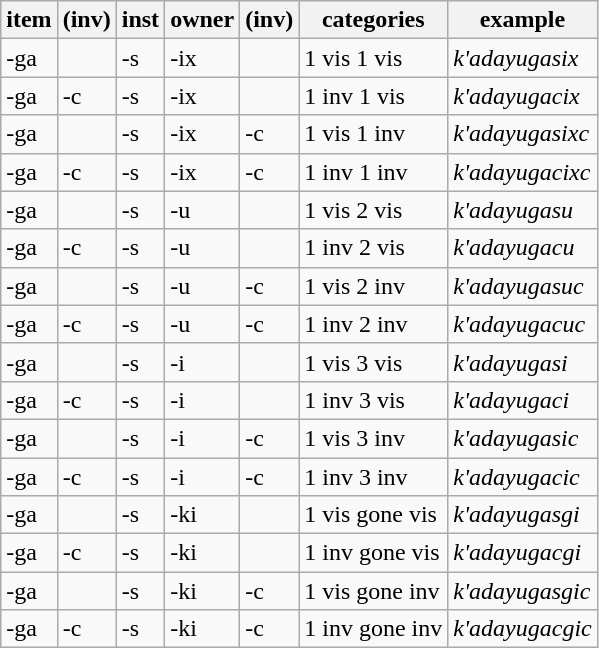<table class="wikitable sortable">
<tr>
<th>item</th>
<th>(inv)</th>
<th>inst</th>
<th>owner</th>
<th>(inv)</th>
<th>categories</th>
<th>example</th>
</tr>
<tr>
<td>-ga</td>
<td></td>
<td>-s</td>
<td>-ix</td>
<td></td>
<td>1 vis 1 vis</td>
<td><em>k'adayugasix</em></td>
</tr>
<tr>
<td>-ga</td>
<td>-c</td>
<td>-s</td>
<td>-ix</td>
<td></td>
<td>1 inv 1 vis</td>
<td><em>k'adayugacix</em></td>
</tr>
<tr>
<td>-ga</td>
<td></td>
<td>-s</td>
<td>-ix</td>
<td>-c</td>
<td>1 vis 1 inv</td>
<td><em>k'adayugasixc</em></td>
</tr>
<tr>
<td>-ga</td>
<td>-c</td>
<td>-s</td>
<td>-ix</td>
<td>-c</td>
<td>1 inv 1 inv</td>
<td><em>k'adayugacixc</em></td>
</tr>
<tr>
<td>-ga</td>
<td></td>
<td>-s</td>
<td>-u</td>
<td></td>
<td>1 vis 2 vis</td>
<td><em>k'adayugasu</em></td>
</tr>
<tr>
<td>-ga</td>
<td>-c</td>
<td>-s</td>
<td>-u</td>
<td></td>
<td>1 inv 2 vis</td>
<td><em>k'adayugacu</em></td>
</tr>
<tr>
<td>-ga</td>
<td></td>
<td>-s</td>
<td>-u</td>
<td>-c</td>
<td>1 vis 2 inv</td>
<td><em>k'adayugasuc</em></td>
</tr>
<tr>
<td>-ga</td>
<td>-c</td>
<td>-s</td>
<td>-u</td>
<td>-c</td>
<td>1 inv 2 inv</td>
<td><em>k'adayugacuc</em></td>
</tr>
<tr>
<td>-ga</td>
<td></td>
<td>-s</td>
<td>-i</td>
<td></td>
<td>1 vis 3 vis</td>
<td><em>k'adayugasi</em></td>
</tr>
<tr>
<td>-ga</td>
<td>-c</td>
<td>-s</td>
<td>-i</td>
<td></td>
<td>1 inv 3 vis</td>
<td><em>k'adayugaci</em></td>
</tr>
<tr>
<td>-ga</td>
<td></td>
<td>-s</td>
<td>-i</td>
<td>-c</td>
<td>1 vis 3 inv</td>
<td><em>k'adayugasic</em></td>
</tr>
<tr>
<td>-ga</td>
<td>-c</td>
<td>-s</td>
<td>-i</td>
<td>-c</td>
<td>1 inv 3 inv</td>
<td><em>k'adayugacic</em></td>
</tr>
<tr>
<td>-ga</td>
<td></td>
<td>-s</td>
<td>-ki</td>
<td></td>
<td>1 vis gone vis</td>
<td><em>k'adayugasgi</em></td>
</tr>
<tr>
<td>-ga</td>
<td>-c</td>
<td>-s</td>
<td>-ki</td>
<td></td>
<td>1 inv gone vis</td>
<td><em>k'adayugacgi</em></td>
</tr>
<tr>
<td>-ga</td>
<td></td>
<td>-s</td>
<td>-ki</td>
<td>-c</td>
<td>1 vis gone inv</td>
<td><em>k'adayugasgic</em></td>
</tr>
<tr>
<td>-ga</td>
<td>-c</td>
<td>-s</td>
<td>-ki</td>
<td>-c</td>
<td>1 inv gone inv</td>
<td><em>k'adayugacgic</em></td>
</tr>
</table>
